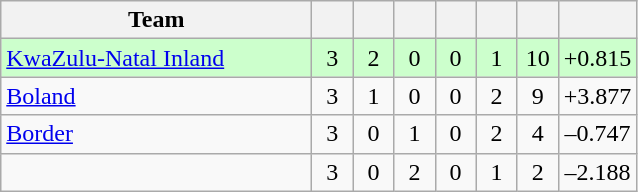<table class="wikitable" style="text-align:center">
<tr>
<th width=200>Team</th>
<th width=20></th>
<th width=20></th>
<th width=20></th>
<th width=20></th>
<th width=20></th>
<th width=20></th>
<th width=45></th>
</tr>
<tr style="background:#cfc">
<td align="left"> <a href='#'>KwaZulu-Natal Inland</a></td>
<td>3</td>
<td>2</td>
<td>0</td>
<td>0</td>
<td>1</td>
<td>10</td>
<td>+0.815</td>
</tr>
<tr>
<td align="left"> <a href='#'>Boland</a></td>
<td>3</td>
<td>1</td>
<td>0</td>
<td>0</td>
<td>2</td>
<td>9</td>
<td>+3.877</td>
</tr>
<tr>
<td align="left"> <a href='#'>Border</a></td>
<td>3</td>
<td>0</td>
<td>1</td>
<td>0</td>
<td>2</td>
<td>4</td>
<td>–0.747</td>
</tr>
<tr>
<td align="left"></td>
<td>3</td>
<td>0</td>
<td>2</td>
<td>0</td>
<td>1</td>
<td>2</td>
<td>–2.188</td>
</tr>
</table>
